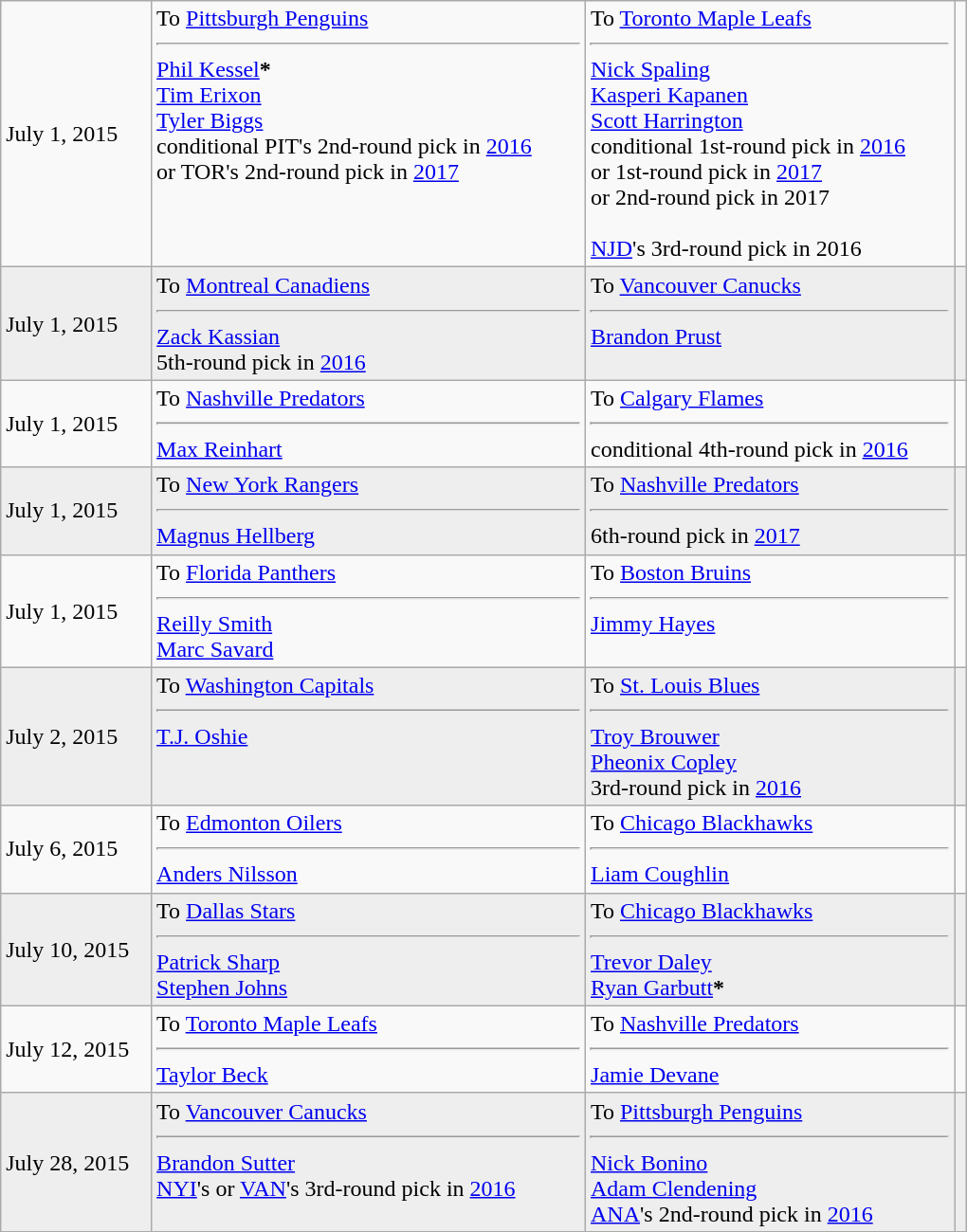<table class="wikitable" style="border:1px solid #999999; width:680px;">
<tr>
<td>July 1, 2015</td>
<td valign="top">To <a href='#'>Pittsburgh Penguins</a><hr> <a href='#'>Phil Kessel</a><span><strong>*</strong></span> <br> <a href='#'>Tim Erixon</a> <br> <a href='#'>Tyler Biggs</a> <br> conditional PIT's 2nd-round pick in <a href='#'>2016</a><br>or TOR's 2nd-round pick in <a href='#'>2017</a></td>
<td valign="top">To <a href='#'>Toronto Maple Leafs</a><hr> <a href='#'>Nick Spaling</a> <br> <a href='#'>Kasperi Kapanen</a> <br> <a href='#'>Scott Harrington</a> <br> conditional 1st-round pick in <a href='#'>2016</a><br>or 1st-round pick in <a href='#'>2017</a> <br>or 2nd-round pick in 2017 <br><br><a href='#'>NJD</a>'s 3rd-round pick in 2016</td>
<td></td>
</tr>
<tr bgcolor="eeeeee">
<td>July 1, 2015</td>
<td valign="top">To <a href='#'>Montreal Canadiens</a><hr> <a href='#'>Zack Kassian</a> <br> 5th-round pick in <a href='#'>2016</a></td>
<td valign="top">To <a href='#'>Vancouver Canucks</a><hr> <a href='#'>Brandon Prust</a></td>
<td></td>
</tr>
<tr>
<td>July 1, 2015</td>
<td valign="top">To <a href='#'>Nashville Predators</a><hr> <a href='#'>Max Reinhart</a></td>
<td valign="top">To <a href='#'>Calgary Flames</a><hr> conditional 4th-round pick in <a href='#'>2016</a></td>
<td></td>
</tr>
<tr bgcolor="eeeeee">
<td>July 1, 2015</td>
<td valign="top">To <a href='#'>New York Rangers</a><hr> <a href='#'>Magnus Hellberg</a></td>
<td valign="top">To <a href='#'>Nashville Predators</a><hr> 6th-round pick in <a href='#'>2017</a></td>
<td></td>
</tr>
<tr>
<td>July 1, 2015</td>
<td valign="top">To <a href='#'>Florida Panthers</a><hr> <a href='#'>Reilly Smith</a> <br> <a href='#'>Marc Savard</a></td>
<td valign="top">To <a href='#'>Boston Bruins</a><hr> <a href='#'>Jimmy Hayes</a></td>
<td></td>
</tr>
<tr bgcolor="eeeeee">
<td>July 2, 2015</td>
<td valign="top">To <a href='#'>Washington Capitals</a><hr> <a href='#'>T.J. Oshie</a></td>
<td valign="top">To <a href='#'>St. Louis Blues</a><hr> <a href='#'>Troy Brouwer</a> <br> <a href='#'>Pheonix Copley</a> <br> 3rd-round pick in <a href='#'>2016</a></td>
<td></td>
</tr>
<tr>
<td>July 6, 2015</td>
<td valign="top">To <a href='#'>Edmonton Oilers</a><hr> <a href='#'>Anders Nilsson</a></td>
<td valign="top">To <a href='#'>Chicago Blackhawks</a><hr> <a href='#'>Liam Coughlin</a></td>
<td></td>
</tr>
<tr bgcolor="eeeeee">
<td>July 10, 2015</td>
<td valign="top">To <a href='#'>Dallas Stars</a><hr> <a href='#'>Patrick Sharp</a> <br> <a href='#'>Stephen Johns</a></td>
<td valign="top">To <a href='#'>Chicago Blackhawks</a><hr> <a href='#'>Trevor Daley</a> <br> <a href='#'>Ryan Garbutt</a><span><strong>*</strong></span></td>
<td></td>
</tr>
<tr>
<td>July 12, 2015</td>
<td valign="top">To <a href='#'>Toronto Maple Leafs</a><hr> <a href='#'>Taylor Beck</a></td>
<td valign="top">To <a href='#'>Nashville Predators</a><hr> <a href='#'>Jamie Devane</a></td>
<td></td>
</tr>
<tr bgcolor="eeeeee">
<td>July 28, 2015</td>
<td valign="top">To <a href='#'>Vancouver Canucks</a><hr> <a href='#'>Brandon Sutter</a> <br> <a href='#'>NYI</a>'s or <a href='#'>VAN</a>'s 3rd-round pick in <a href='#'>2016</a></td>
<td valign="top">To <a href='#'>Pittsburgh Penguins</a><hr> <a href='#'>Nick Bonino</a> <br> <a href='#'>Adam Clendening</a> <br> <a href='#'>ANA</a>'s 2nd-round pick in <a href='#'>2016</a></td>
<td></td>
</tr>
</table>
